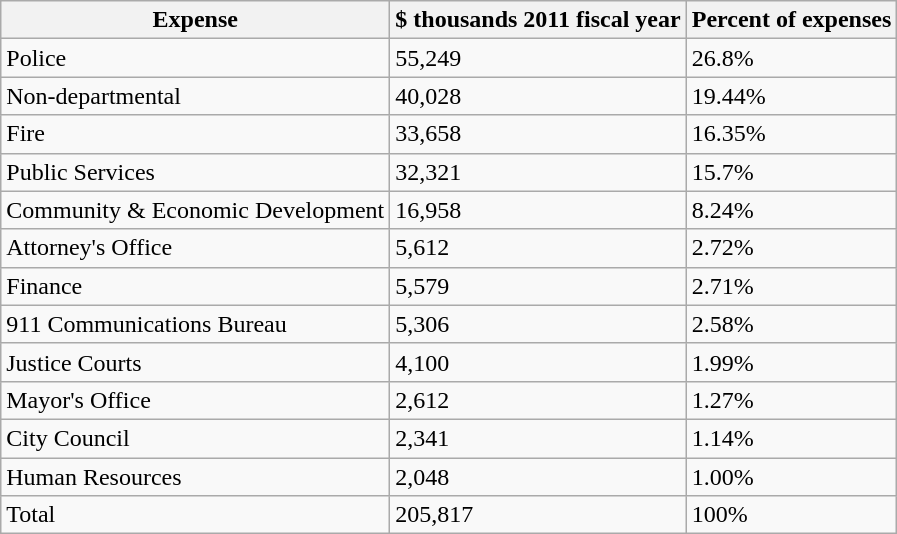<table class="wikitable">
<tr>
<th>Expense</th>
<th>$ thousands 2011 fiscal year</th>
<th>Percent of expenses</th>
</tr>
<tr>
<td>Police</td>
<td>55,249</td>
<td>26.8%</td>
</tr>
<tr>
<td>Non-departmental</td>
<td>40,028</td>
<td>19.44%</td>
</tr>
<tr>
<td>Fire</td>
<td>33,658</td>
<td>16.35%</td>
</tr>
<tr>
<td>Public Services</td>
<td>32,321</td>
<td>15.7%</td>
</tr>
<tr>
<td>Community & Economic Development</td>
<td>16,958</td>
<td>8.24%</td>
</tr>
<tr>
<td>Attorney's Office</td>
<td>5,612</td>
<td>2.72%</td>
</tr>
<tr>
<td>Finance</td>
<td>5,579</td>
<td>2.71%</td>
</tr>
<tr>
<td>911 Communications Bureau</td>
<td>5,306</td>
<td>2.58%</td>
</tr>
<tr>
<td>Justice Courts</td>
<td>4,100</td>
<td>1.99%</td>
</tr>
<tr>
<td>Mayor's Office</td>
<td>2,612</td>
<td>1.27%</td>
</tr>
<tr>
<td>City Council</td>
<td>2,341</td>
<td>1.14%</td>
</tr>
<tr>
<td>Human Resources</td>
<td>2,048</td>
<td>1.00%</td>
</tr>
<tr>
<td>Total</td>
<td>205,817</td>
<td>100%</td>
</tr>
</table>
